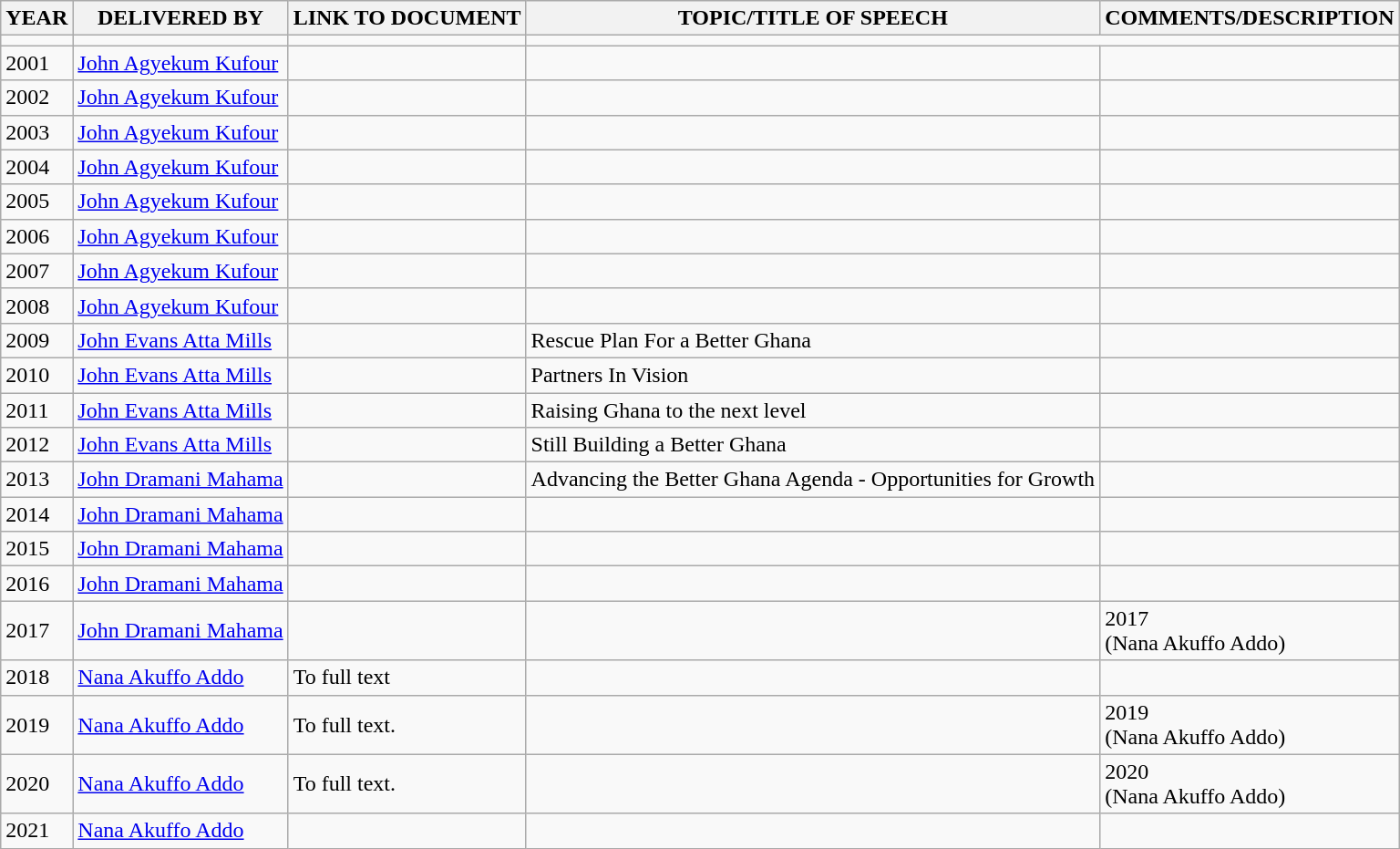<table class="wikitable sortable">
<tr>
<th>YEAR</th>
<th>DELIVERED BY</th>
<th>LINK TO DOCUMENT</th>
<th>TOPIC/TITLE OF SPEECH</th>
<th>COMMENTS/DESCRIPTION</th>
</tr>
<tr>
<td></td>
<td></td>
<td></td>
</tr>
<tr>
<td>2001</td>
<td><a href='#'>John Agyekum Kufour</a></td>
<td></td>
<td></td>
<td></td>
</tr>
<tr>
<td>2002</td>
<td><a href='#'>John Agyekum Kufour</a></td>
<td></td>
<td></td>
<td></td>
</tr>
<tr>
<td>2003</td>
<td><a href='#'>John Agyekum Kufour</a></td>
<td></td>
<td></td>
<td></td>
</tr>
<tr>
<td>2004</td>
<td><a href='#'>John Agyekum Kufour</a></td>
<td></td>
<td></td>
<td></td>
</tr>
<tr>
<td>2005</td>
<td><a href='#'>John Agyekum Kufour</a></td>
<td></td>
<td></td>
<td></td>
</tr>
<tr>
<td>2006</td>
<td><a href='#'>John Agyekum Kufour</a></td>
<td></td>
<td></td>
<td></td>
</tr>
<tr>
<td>2007</td>
<td><a href='#'>John Agyekum Kufour</a></td>
<td></td>
<td></td>
<td></td>
</tr>
<tr>
<td>2008</td>
<td><a href='#'>John Agyekum Kufour</a></td>
<td></td>
<td></td>
<td></td>
</tr>
<tr>
<td>2009</td>
<td><a href='#'>John Evans Atta Mills</a></td>
<td></td>
<td>Rescue Plan For a Better Ghana</td>
<td></td>
</tr>
<tr>
<td>2010</td>
<td><a href='#'>John Evans Atta Mills</a></td>
<td></td>
<td>Partners In Vision</td>
<td></td>
</tr>
<tr>
<td>2011</td>
<td><a href='#'>John Evans Atta Mills</a></td>
<td></td>
<td>Raising Ghana to the next level</td>
<td></td>
</tr>
<tr>
<td>2012</td>
<td><a href='#'>John Evans Atta Mills</a></td>
<td></td>
<td>Still Building a Better Ghana</td>
<td></td>
</tr>
<tr>
<td>2013</td>
<td><a href='#'>John Dramani Mahama</a></td>
<td></td>
<td>Advancing the Better Ghana Agenda - Opportunities for Growth</td>
<td></td>
</tr>
<tr>
<td>2014</td>
<td><a href='#'>John Dramani Mahama</a></td>
<td></td>
<td></td>
<td></td>
</tr>
<tr>
<td>2015</td>
<td><a href='#'>John Dramani Mahama</a></td>
<td></td>
<td></td>
<td></td>
</tr>
<tr>
<td>2016</td>
<td><a href='#'>John Dramani Mahama</a></td>
<td></td>
<td></td>
<td></td>
</tr>
<tr>
<td>2017</td>
<td><a href='#'>John Dramani Mahama</a></td>
<td></td>
<td></td>
<td>2017<br>(Nana Akuffo Addo)</td>
</tr>
<tr>
<td>2018</td>
<td><a href='#'>Nana Akuffo Addo</a></td>
<td>To full text </td>
<td></td>
<td></td>
</tr>
<tr>
<td>2019</td>
<td><a href='#'>Nana Akuffo Addo</a></td>
<td>To full text.</td>
<td></td>
<td>2019<br>(Nana Akuffo Addo)</td>
</tr>
<tr>
<td>2020</td>
<td><a href='#'>Nana Akuffo Addo</a></td>
<td>To full text.</td>
<td></td>
<td>2020<br>(Nana Akuffo Addo)</td>
</tr>
<tr>
<td>2021</td>
<td><a href='#'>Nana Akuffo Addo</a></td>
<td></td>
<td></td>
<td></td>
</tr>
</table>
